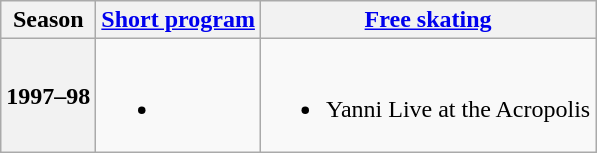<table class=wikitable style=text-align:center>
<tr>
<th>Season</th>
<th><a href='#'>Short program</a></th>
<th><a href='#'>Free skating</a></th>
</tr>
<tr>
<th>1997–98 <br> </th>
<td><br><ul><li></li></ul></td>
<td><br><ul><li>Yanni Live at the Acropolis <br></li></ul></td>
</tr>
</table>
